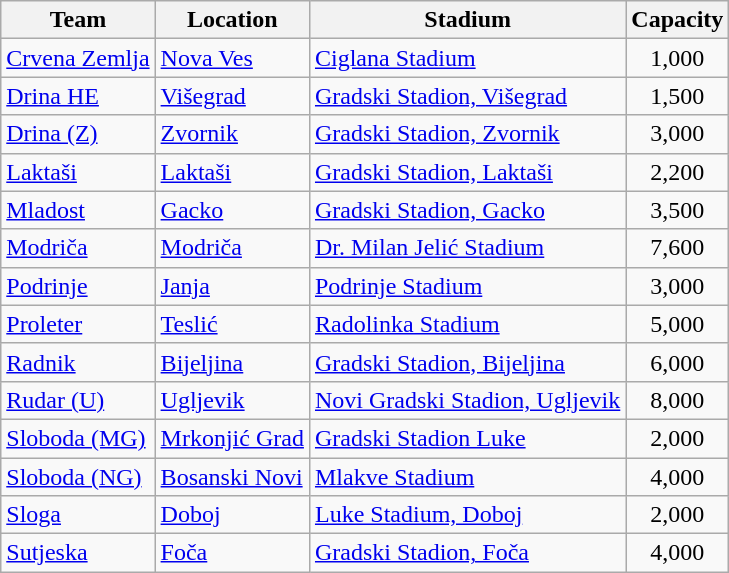<table class="wikitable sortable">
<tr>
<th>Team</th>
<th>Location</th>
<th>Stadium</th>
<th>Capacity</th>
</tr>
<tr>
<td><a href='#'>Crvena Zemlja</a></td>
<td><a href='#'>Nova Ves</a></td>
<td><a href='#'>Ciglana Stadium</a></td>
<td align="center">1,000</td>
</tr>
<tr>
<td><a href='#'>Drina HE</a></td>
<td><a href='#'>Višegrad</a></td>
<td><a href='#'>Gradski Stadion, Višegrad</a></td>
<td align="center">1,500</td>
</tr>
<tr>
<td><a href='#'>Drina (Z)</a></td>
<td><a href='#'>Zvornik</a></td>
<td><a href='#'>Gradski Stadion, Zvornik</a></td>
<td align="center">3,000</td>
</tr>
<tr>
<td><a href='#'>Laktaši</a></td>
<td><a href='#'>Laktaši</a></td>
<td><a href='#'>Gradski Stadion, Laktaši</a></td>
<td align="center">2,200</td>
</tr>
<tr>
<td><a href='#'>Mladost</a></td>
<td><a href='#'>Gacko</a></td>
<td><a href='#'>Gradski Stadion, Gacko</a></td>
<td align="center">3,500</td>
</tr>
<tr>
<td><a href='#'>Modriča</a></td>
<td><a href='#'>Modriča</a></td>
<td><a href='#'>Dr. Milan Jelić Stadium</a></td>
<td align="center">7,600</td>
</tr>
<tr>
<td><a href='#'>Podrinje</a></td>
<td><a href='#'>Janja</a></td>
<td><a href='#'>Podrinje Stadium</a></td>
<td align="center">3,000</td>
</tr>
<tr>
<td><a href='#'>Proleter</a></td>
<td><a href='#'>Teslić</a></td>
<td><a href='#'>Radolinka Stadium</a></td>
<td align="center">5,000</td>
</tr>
<tr>
<td><a href='#'>Radnik</a></td>
<td><a href='#'>Bijeljina</a></td>
<td><a href='#'>Gradski Stadion, Bijeljina</a></td>
<td align="center">6,000</td>
</tr>
<tr>
<td><a href='#'>Rudar (U)</a></td>
<td><a href='#'>Ugljevik</a></td>
<td><a href='#'>Novi Gradski Stadion, Ugljevik</a></td>
<td align="center">8,000</td>
</tr>
<tr>
<td><a href='#'>Sloboda (MG)</a></td>
<td><a href='#'>Mrkonjić Grad</a></td>
<td><a href='#'>Gradski Stadion Luke</a></td>
<td align="center">2,000</td>
</tr>
<tr>
<td><a href='#'>Sloboda (NG)</a></td>
<td><a href='#'>Bosanski Novi</a></td>
<td><a href='#'>Mlakve Stadium</a></td>
<td align="center">4,000</td>
</tr>
<tr>
<td><a href='#'>Sloga</a></td>
<td><a href='#'>Doboj</a></td>
<td><a href='#'>Luke Stadium, Doboj</a></td>
<td align="center">2,000</td>
</tr>
<tr>
<td><a href='#'>Sutjeska</a></td>
<td><a href='#'>Foča</a></td>
<td><a href='#'>Gradski Stadion, Foča</a></td>
<td align="center">4,000</td>
</tr>
</table>
